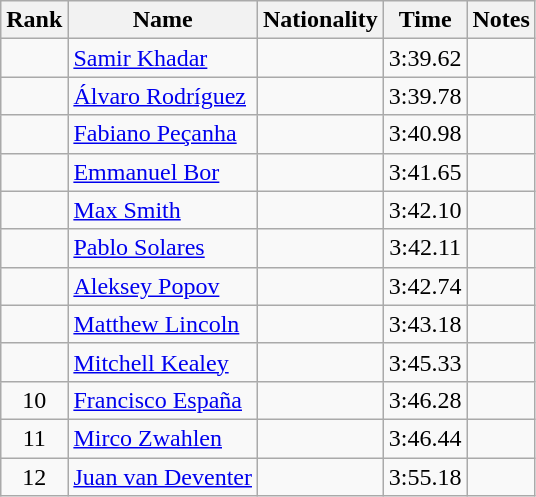<table class="wikitable sortable" style="text-align:center">
<tr>
<th>Rank</th>
<th>Name</th>
<th>Nationality</th>
<th>Time</th>
<th>Notes</th>
</tr>
<tr>
<td></td>
<td align=left><a href='#'>Samir Khadar</a></td>
<td align=left></td>
<td>3:39.62</td>
<td></td>
</tr>
<tr>
<td></td>
<td align=left><a href='#'>Álvaro Rodríguez</a></td>
<td align=left></td>
<td>3:39.78</td>
<td></td>
</tr>
<tr>
<td></td>
<td align=left><a href='#'>Fabiano Peçanha</a></td>
<td align=left></td>
<td>3:40.98</td>
<td></td>
</tr>
<tr>
<td></td>
<td align=left><a href='#'>Emmanuel Bor</a></td>
<td align=left></td>
<td>3:41.65</td>
<td></td>
</tr>
<tr>
<td></td>
<td align=left><a href='#'>Max Smith</a></td>
<td align=left></td>
<td>3:42.10</td>
<td></td>
</tr>
<tr>
<td></td>
<td align=left><a href='#'>Pablo Solares</a></td>
<td align=left></td>
<td>3:42.11</td>
<td></td>
</tr>
<tr>
<td></td>
<td align=left><a href='#'>Aleksey Popov</a></td>
<td align=left></td>
<td>3:42.74</td>
<td></td>
</tr>
<tr>
<td></td>
<td align=left><a href='#'>Matthew Lincoln</a></td>
<td align=left></td>
<td>3:43.18</td>
<td></td>
</tr>
<tr>
<td></td>
<td align=left><a href='#'>Mitchell Kealey</a></td>
<td align=left></td>
<td>3:45.33</td>
<td></td>
</tr>
<tr>
<td>10</td>
<td align=left><a href='#'>Francisco España</a></td>
<td align=left></td>
<td>3:46.28</td>
<td></td>
</tr>
<tr>
<td>11</td>
<td align=left><a href='#'>Mirco Zwahlen</a></td>
<td align=left></td>
<td>3:46.44</td>
<td></td>
</tr>
<tr>
<td>12</td>
<td align=left><a href='#'>Juan van Deventer</a></td>
<td align=left></td>
<td>3:55.18</td>
<td></td>
</tr>
</table>
